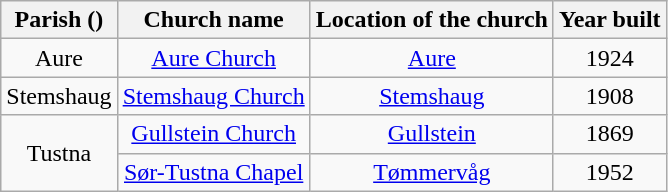<table class="wikitable" style="text-align:center">
<tr>
<th>Parish ()</th>
<th>Church name</th>
<th>Location of the church</th>
<th>Year built</th>
</tr>
<tr>
<td>Aure</td>
<td><a href='#'>Aure Church</a></td>
<td><a href='#'>Aure</a></td>
<td>1924</td>
</tr>
<tr>
<td>Stemshaug</td>
<td><a href='#'>Stemshaug Church</a></td>
<td><a href='#'>Stemshaug</a></td>
<td>1908</td>
</tr>
<tr>
<td rowspan="2">Tustna</td>
<td><a href='#'>Gullstein Church</a></td>
<td><a href='#'>Gullstein</a></td>
<td>1869</td>
</tr>
<tr>
<td><a href='#'>Sør-Tustna Chapel</a></td>
<td><a href='#'>Tømmervåg</a></td>
<td>1952</td>
</tr>
</table>
